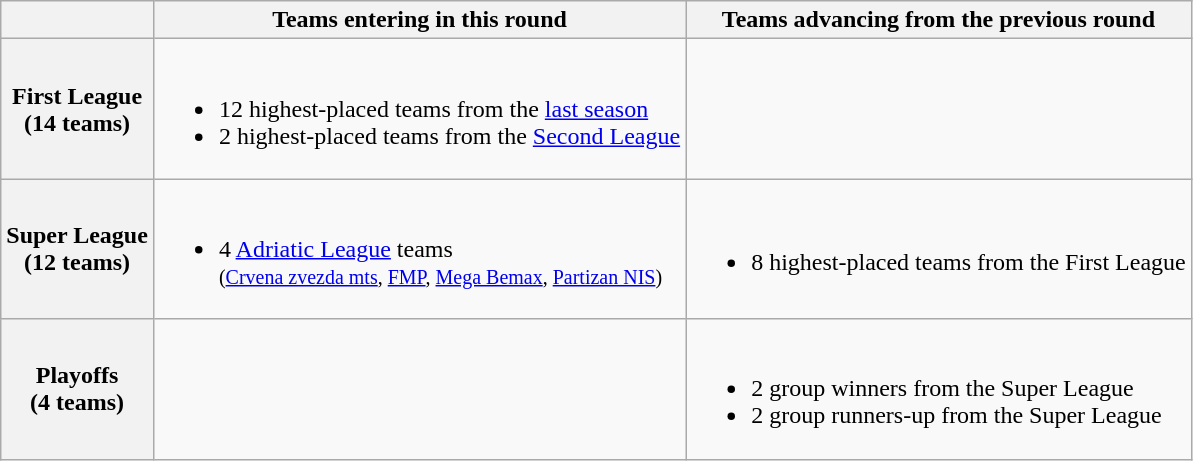<table class="wikitable">
<tr>
<th></th>
<th>Teams entering in this round</th>
<th>Teams advancing from the previous round</th>
</tr>
<tr>
<th>First League<br>(14 teams)</th>
<td><br><ul><li>12 highest-placed teams from the <a href='#'>last season</a></li><li>2 highest-placed teams from the <a href='#'>Second League</a></li></ul></td>
<td></td>
</tr>
<tr>
<th>Super League<br>(12 teams)</th>
<td><br><ul><li>4 <a href='#'>Adriatic League</a> teams<br><small>(<a href='#'>Crvena zvezda mts</a>, <a href='#'>FMP</a>, <a href='#'>Mega Bemax</a>, <a href='#'>Partizan NIS</a>)</small></li></ul></td>
<td><br><ul><li>8 highest-placed teams from the First League</li></ul></td>
</tr>
<tr>
<th>Playoffs<br>(4 teams)</th>
<td></td>
<td><br><ul><li>2 group winners from the Super League</li><li>2 group runners-up from the Super League</li></ul></td>
</tr>
</table>
